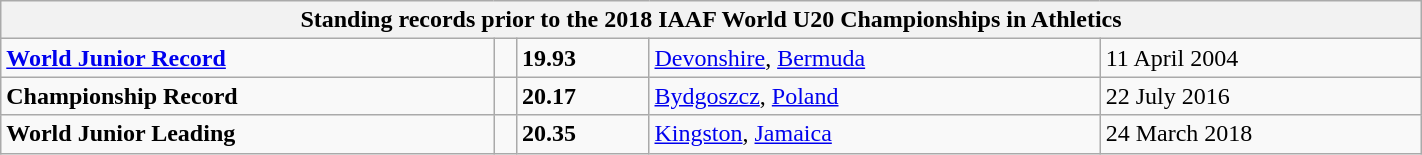<table class="wikitable" width=75%>
<tr>
<th colspan="5">Standing records prior to the 2018 IAAF World U20 Championships in Athletics</th>
</tr>
<tr>
<td><strong><a href='#'>World Junior Record</a></strong></td>
<td></td>
<td><strong>19.93</strong></td>
<td><a href='#'>Devonshire</a>, <a href='#'>Bermuda</a></td>
<td>11 April 2004</td>
</tr>
<tr>
<td><strong>Championship Record</strong></td>
<td></td>
<td><strong>20.17</strong></td>
<td><a href='#'>Bydgoszcz</a>, <a href='#'>Poland</a></td>
<td>22 July 2016</td>
</tr>
<tr>
<td><strong>World Junior Leading</strong></td>
<td></td>
<td><strong>20.35</strong></td>
<td><a href='#'>Kingston</a>, <a href='#'>Jamaica</a></td>
<td>24 March 2018</td>
</tr>
</table>
